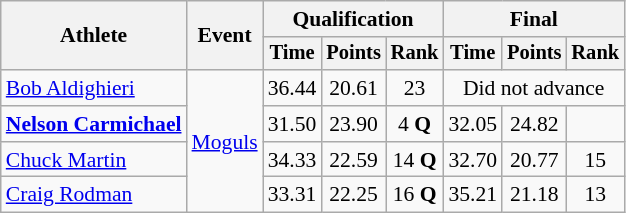<table class=wikitable style=font-size:90%;text-align:center>
<tr>
<th rowspan=2>Athlete</th>
<th rowspan=2>Event</th>
<th colspan=3>Qualification</th>
<th colspan=3>Final</th>
</tr>
<tr style=font-size:95%>
<th>Time</th>
<th>Points</th>
<th>Rank</th>
<th>Time</th>
<th>Points</th>
<th>Rank</th>
</tr>
<tr>
<td align=left><a href='#'>Bob Aldighieri</a></td>
<td align=left rowspan=4><a href='#'>Moguls</a></td>
<td>36.44</td>
<td>20.61</td>
<td>23</td>
<td colspan=3>Did not advance</td>
</tr>
<tr>
<td align=left><strong><a href='#'>Nelson Carmichael</a></strong></td>
<td>31.50</td>
<td>23.90</td>
<td>4 <strong>Q</strong></td>
<td>32.05</td>
<td>24.82</td>
<td></td>
</tr>
<tr>
<td align=left><a href='#'>Chuck Martin</a></td>
<td>34.33</td>
<td>22.59</td>
<td>14 <strong>Q</strong></td>
<td>32.70</td>
<td>20.77</td>
<td>15</td>
</tr>
<tr>
<td align=left><a href='#'>Craig Rodman</a></td>
<td>33.31</td>
<td>22.25</td>
<td>16 <strong>Q</strong></td>
<td>35.21</td>
<td>21.18</td>
<td>13</td>
</tr>
</table>
